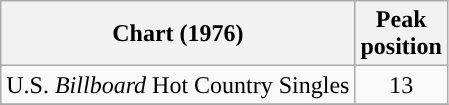<table class="wikitable sortable">
<tr>
<th align="left">Chart (1976)</th>
<th align="center">Peak<br>position</th>
</tr>
<tr>
<td align="left">U.S. <em>Billboard</em> Hot Country Singles</td>
<td align="center">13</td>
</tr>
<tr>
</tr>
</table>
